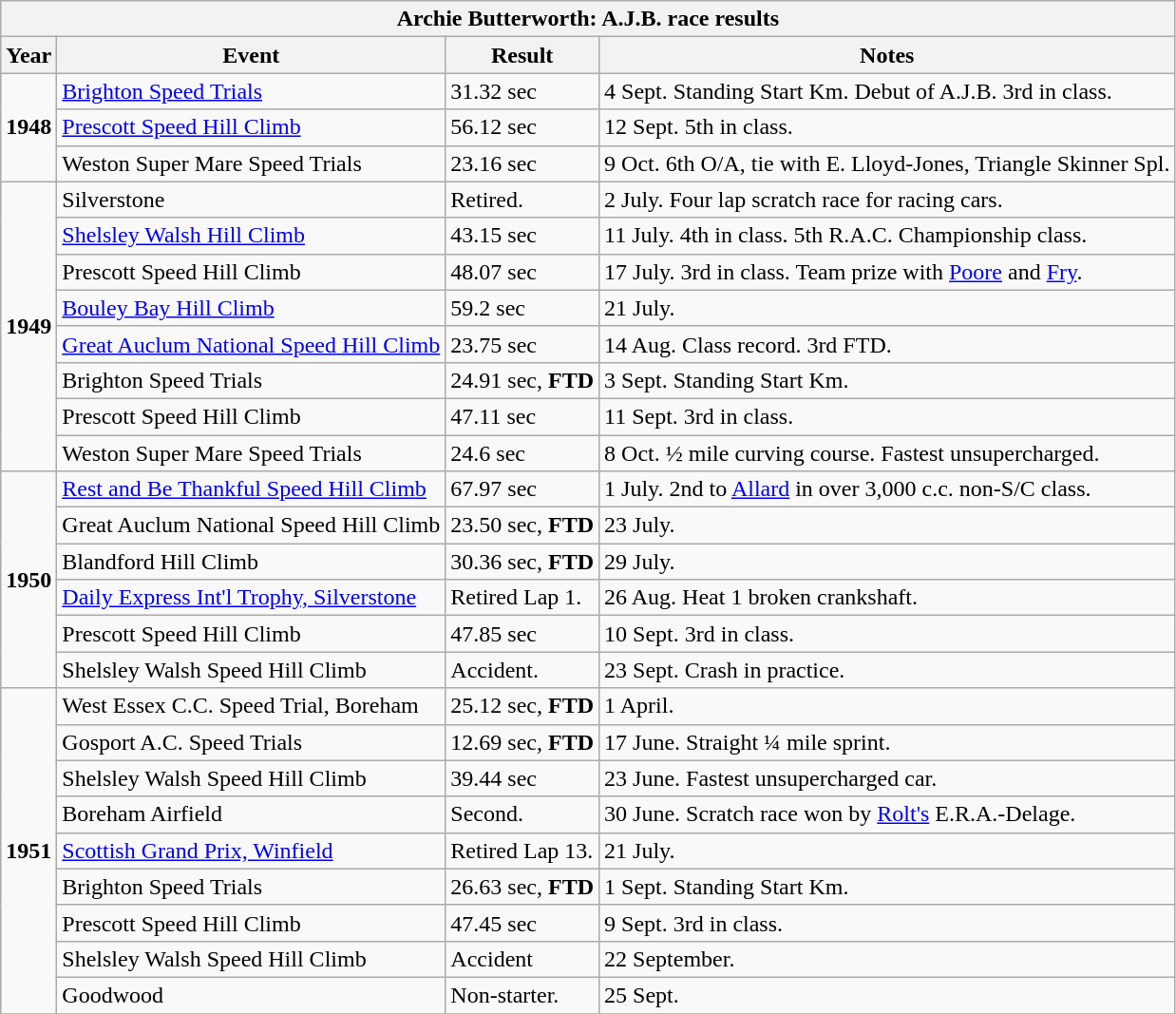<table class="wikitable">
<tr>
<th colspan=4>Archie Butterworth: A.J.B. race results</th>
</tr>
<tr>
<th width="*">Year</th>
<th width="*">Event</th>
<th width="*">Result</th>
<th width="*">Notes</th>
</tr>
<tr>
<td rowspan=3><strong>1948</strong></td>
<td><a href='#'>Brighton Speed Trials</a></td>
<td>31.32 sec</td>
<td> 4 Sept. Standing Start Km. Debut of A.J.B. 3rd in class.</td>
</tr>
<tr>
<td><a href='#'>Prescott Speed Hill Climb</a></td>
<td>56.12 sec</td>
<td> 12 Sept. 5th in class.</td>
</tr>
<tr>
<td>Weston Super Mare Speed Trials</td>
<td>23.16 sec</td>
<td> 9 Oct. 6th O/A, tie with E. Lloyd-Jones, Triangle Skinner Spl.</td>
</tr>
<tr>
<td rowspan=8><strong>1949</strong></td>
<td>Silverstone</td>
<td>Retired.</td>
<td> 2 July. Four lap scratch race for racing cars.</td>
</tr>
<tr>
<td><a href='#'>Shelsley Walsh Hill Climb</a></td>
<td>43.15 sec</td>
<td> 11 July. 4th in class. 5th R.A.C. Championship class.</td>
</tr>
<tr>
<td>Prescott Speed Hill Climb</td>
<td>48.07 sec</td>
<td> 17 July. 3rd in class. Team prize with <a href='#'>Poore</a> and <a href='#'>Fry</a>.</td>
</tr>
<tr>
<td><a href='#'>Bouley Bay Hill Climb</a></td>
<td>59.2 sec</td>
<td> 21 July.</td>
</tr>
<tr>
<td><a href='#'>Great Auclum National Speed Hill Climb</a></td>
<td>23.75 sec</td>
<td> 14 Aug. Class record. 3rd FTD.</td>
</tr>
<tr>
<td>Brighton Speed Trials</td>
<td>24.91 sec, <strong>FTD</strong></td>
<td> 3 Sept. Standing Start Km.</td>
</tr>
<tr>
<td>Prescott Speed Hill Climb</td>
<td>47.11 sec</td>
<td> 11 Sept. 3rd in class.</td>
</tr>
<tr>
<td>Weston Super Mare Speed Trials</td>
<td>24.6 sec</td>
<td> 8 Oct. ½ mile curving course. Fastest unsupercharged.</td>
</tr>
<tr>
<td rowspan=6><strong>1950</strong></td>
<td><a href='#'>Rest and Be Thankful Speed Hill Climb</a></td>
<td>67.97 sec</td>
<td> 1 July. 2nd to <a href='#'>Allard</a> in over 3,000 c.c. non-S/C class.</td>
</tr>
<tr>
<td>Great Auclum National Speed Hill Climb</td>
<td>23.50 sec, <strong>FTD</strong></td>
<td> 23 July.</td>
</tr>
<tr>
<td>Blandford Hill Climb</td>
<td>30.36 sec, <strong>FTD</strong></td>
<td> 29 July.</td>
</tr>
<tr>
<td><a href='#'>Daily Express Int'l Trophy, Silverstone</a></td>
<td>Retired Lap 1.</td>
<td> 26 Aug. Heat 1 broken crankshaft.</td>
</tr>
<tr>
<td>Prescott Speed Hill Climb</td>
<td>47.85 sec</td>
<td> 10 Sept. 3rd in class.</td>
</tr>
<tr>
<td>Shelsley Walsh Speed Hill Climb</td>
<td>Accident.</td>
<td> 23 Sept. Crash in practice.</td>
</tr>
<tr>
<td rowspan=9><strong>1951</strong></td>
<td>West Essex C.C. Speed Trial, Boreham</td>
<td>25.12 sec, <strong>FTD</strong></td>
<td> 1 April.</td>
</tr>
<tr>
<td>Gosport A.C. Speed Trials</td>
<td>12.69 sec, <strong>FTD</strong></td>
<td> 17 June. Straight ¼ mile sprint.</td>
</tr>
<tr>
<td>Shelsley Walsh Speed Hill Climb</td>
<td>39.44 sec</td>
<td> 23 June. Fastest unsupercharged car.</td>
</tr>
<tr>
<td>Boreham Airfield</td>
<td>Second.</td>
<td> 30 June. Scratch race won by <a href='#'>Rolt's</a> E.R.A.-Delage.</td>
</tr>
<tr>
<td><a href='#'>Scottish Grand Prix, Winfield</a></td>
<td>Retired Lap 13.</td>
<td> 21 July.</td>
</tr>
<tr>
<td>Brighton Speed Trials</td>
<td>26.63 sec, <strong>FTD</strong></td>
<td> 1 Sept. Standing Start Km.</td>
</tr>
<tr>
<td>Prescott Speed Hill Climb</td>
<td>47.45 sec</td>
<td> 9 Sept. 3rd in class.</td>
</tr>
<tr>
<td>Shelsley Walsh Speed Hill Climb</td>
<td>Accident</td>
<td>22 September.</td>
</tr>
<tr>
<td>Goodwood</td>
<td>Non-starter.</td>
<td> 25 Sept.</td>
</tr>
<tr>
</tr>
</table>
